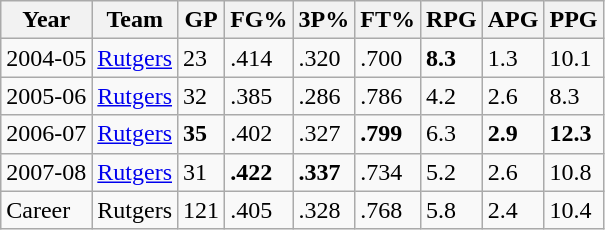<table class="wikitable">
<tr>
<th>Year</th>
<th>Team</th>
<th>GP</th>
<th>FG%</th>
<th>3P%</th>
<th>FT%</th>
<th>RPG</th>
<th>APG</th>
<th>PPG</th>
</tr>
<tr>
<td>2004-05</td>
<td><a href='#'>Rutgers</a></td>
<td>23</td>
<td>.414</td>
<td>.320</td>
<td>.700</td>
<td><strong>8.3</strong></td>
<td>1.3</td>
<td>10.1</td>
</tr>
<tr>
<td>2005-06</td>
<td><a href='#'>Rutgers</a></td>
<td>32</td>
<td>.385</td>
<td>.286</td>
<td>.786</td>
<td>4.2</td>
<td>2.6</td>
<td>8.3</td>
</tr>
<tr>
<td>2006-07</td>
<td><a href='#'>Rutgers</a></td>
<td><strong>35</strong></td>
<td>.402</td>
<td>.327</td>
<td><strong>.799</strong></td>
<td>6.3</td>
<td><strong>2.9</strong></td>
<td><strong>12.3</strong></td>
</tr>
<tr>
<td>2007-08</td>
<td><a href='#'>Rutgers</a></td>
<td>31</td>
<td><strong>.422</strong></td>
<td><strong>.337</strong></td>
<td>.734</td>
<td>5.2</td>
<td>2.6</td>
<td>10.8</td>
</tr>
<tr>
<td>Career</td>
<td>Rutgers</td>
<td>121</td>
<td>.405</td>
<td>.328</td>
<td>.768</td>
<td>5.8</td>
<td>2.4</td>
<td>10.4</td>
</tr>
</table>
